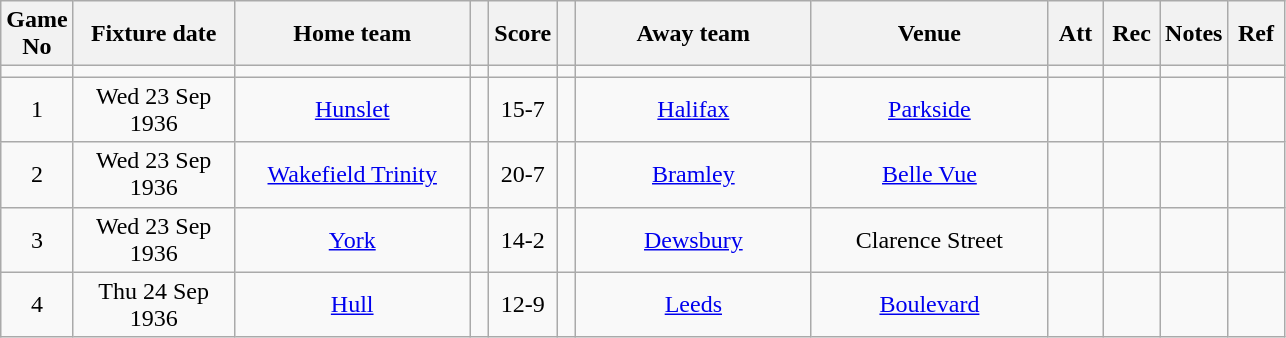<table class="wikitable" style="text-align:center;">
<tr>
<th width=20 abbr="No">Game No</th>
<th width=100 abbr="Date">Fixture date</th>
<th width=150 abbr="Home team">Home team</th>
<th width=5 abbr="space"></th>
<th width=20 abbr="Score">Score</th>
<th width=5 abbr="space"></th>
<th width=150 abbr="Away team">Away team</th>
<th width=150 abbr="Venue">Venue</th>
<th width=30 abbr="Att">Att</th>
<th width=30 abbr="Rec">Rec</th>
<th width=20 abbr="Notes">Notes</th>
<th width=30 abbr="Ref">Ref</th>
</tr>
<tr>
<td></td>
<td></td>
<td></td>
<td></td>
<td></td>
<td></td>
<td></td>
<td></td>
<td></td>
<td></td>
<td></td>
</tr>
<tr>
<td>1</td>
<td>Wed 23 Sep 1936</td>
<td><a href='#'>Hunslet</a></td>
<td></td>
<td>15-7</td>
<td></td>
<td><a href='#'>Halifax</a></td>
<td><a href='#'>Parkside</a></td>
<td></td>
<td></td>
<td></td>
<td></td>
</tr>
<tr>
<td>2</td>
<td>Wed 23 Sep 1936</td>
<td><a href='#'>Wakefield Trinity</a></td>
<td></td>
<td>20-7</td>
<td></td>
<td><a href='#'>Bramley</a></td>
<td><a href='#'>Belle Vue</a></td>
<td></td>
<td></td>
<td></td>
<td></td>
</tr>
<tr>
<td>3</td>
<td>Wed 23 Sep 1936</td>
<td><a href='#'>York</a></td>
<td></td>
<td>14-2</td>
<td></td>
<td><a href='#'>Dewsbury</a></td>
<td>Clarence Street</td>
<td></td>
<td></td>
<td></td>
<td></td>
</tr>
<tr>
<td>4</td>
<td>Thu 24 Sep 1936</td>
<td><a href='#'>Hull</a></td>
<td></td>
<td>12-9</td>
<td></td>
<td><a href='#'>Leeds</a></td>
<td><a href='#'>Boulevard</a></td>
<td></td>
<td></td>
<td></td>
<td></td>
</tr>
</table>
